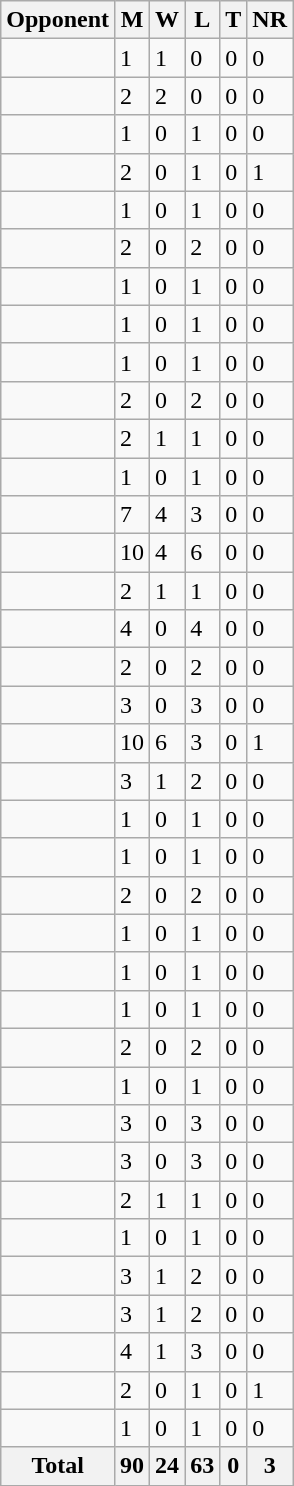<table class="wikitable sortable">
<tr>
<th>Opponent</th>
<th>M</th>
<th>W</th>
<th>L</th>
<th>T</th>
<th>NR</th>
</tr>
<tr>
<td></td>
<td>1</td>
<td>1</td>
<td>0</td>
<td>0</td>
<td>0</td>
</tr>
<tr>
<td></td>
<td>2</td>
<td>2</td>
<td>0</td>
<td>0</td>
<td>0</td>
</tr>
<tr>
<td></td>
<td>1</td>
<td>0</td>
<td>1</td>
<td>0</td>
<td>0</td>
</tr>
<tr>
<td></td>
<td>2</td>
<td>0</td>
<td>1</td>
<td>0</td>
<td>1</td>
</tr>
<tr>
<td></td>
<td>1</td>
<td>0</td>
<td>1</td>
<td>0</td>
<td>0</td>
</tr>
<tr>
<td></td>
<td>2</td>
<td>0</td>
<td>2</td>
<td>0</td>
<td>0</td>
</tr>
<tr>
<td></td>
<td>1</td>
<td>0</td>
<td>1</td>
<td>0</td>
<td>0</td>
</tr>
<tr>
<td></td>
<td>1</td>
<td>0</td>
<td>1</td>
<td>0</td>
<td>0</td>
</tr>
<tr>
<td></td>
<td>1</td>
<td>0</td>
<td>1</td>
<td>0</td>
<td>0</td>
</tr>
<tr>
<td></td>
<td>2</td>
<td>0</td>
<td>2</td>
<td>0</td>
<td>0</td>
</tr>
<tr>
<td></td>
<td>2</td>
<td>1</td>
<td>1</td>
<td>0</td>
<td>0</td>
</tr>
<tr>
<td></td>
<td>1</td>
<td>0</td>
<td>1</td>
<td>0</td>
<td>0</td>
</tr>
<tr>
<td></td>
<td>7</td>
<td>4</td>
<td>3</td>
<td>0</td>
<td>0</td>
</tr>
<tr>
<td></td>
<td>10</td>
<td>4</td>
<td>6</td>
<td>0</td>
<td>0</td>
</tr>
<tr>
<td></td>
<td>2</td>
<td>1</td>
<td>1</td>
<td>0</td>
<td>0</td>
</tr>
<tr>
<td></td>
<td>4</td>
<td>0</td>
<td>4</td>
<td>0</td>
<td>0</td>
</tr>
<tr>
<td></td>
<td>2</td>
<td>0</td>
<td>2</td>
<td>0</td>
<td>0</td>
</tr>
<tr>
<td></td>
<td>3</td>
<td>0</td>
<td>3</td>
<td>0</td>
<td>0</td>
</tr>
<tr>
<td></td>
<td>10</td>
<td>6</td>
<td>3</td>
<td>0</td>
<td>1</td>
</tr>
<tr>
<td></td>
<td>3</td>
<td>1</td>
<td>2</td>
<td>0</td>
<td>0</td>
</tr>
<tr>
<td></td>
<td>1</td>
<td>0</td>
<td>1</td>
<td>0</td>
<td>0</td>
</tr>
<tr>
<td></td>
<td>1</td>
<td>0</td>
<td>1</td>
<td>0</td>
<td>0</td>
</tr>
<tr>
<td></td>
<td>2</td>
<td>0</td>
<td>2</td>
<td>0</td>
<td>0</td>
</tr>
<tr>
<td></td>
<td>1</td>
<td>0</td>
<td>1</td>
<td>0</td>
<td>0</td>
</tr>
<tr>
<td></td>
<td>1</td>
<td>0</td>
<td>1</td>
<td>0</td>
<td>0</td>
</tr>
<tr>
<td></td>
<td>1</td>
<td>0</td>
<td>1</td>
<td>0</td>
<td>0</td>
</tr>
<tr>
<td></td>
<td>2</td>
<td>0</td>
<td>2</td>
<td>0</td>
<td>0</td>
</tr>
<tr>
<td></td>
<td>1</td>
<td>0</td>
<td>1</td>
<td>0</td>
<td>0</td>
</tr>
<tr>
<td></td>
<td>3</td>
<td>0</td>
<td>3</td>
<td>0</td>
<td>0</td>
</tr>
<tr>
<td></td>
<td>3</td>
<td>0</td>
<td>3</td>
<td>0</td>
<td>0</td>
</tr>
<tr>
<td></td>
<td>2</td>
<td>1</td>
<td>1</td>
<td>0</td>
<td>0</td>
</tr>
<tr>
<td></td>
<td>1</td>
<td>0</td>
<td>1</td>
<td>0</td>
<td>0</td>
</tr>
<tr>
<td></td>
<td>3</td>
<td>1</td>
<td>2</td>
<td>0</td>
<td>0</td>
</tr>
<tr>
<td></td>
<td>3</td>
<td>1</td>
<td>2</td>
<td>0</td>
<td>0</td>
</tr>
<tr>
<td></td>
<td>4</td>
<td>1</td>
<td>3</td>
<td>0</td>
<td>0</td>
</tr>
<tr>
<td></td>
<td>2</td>
<td>0</td>
<td>1</td>
<td>0</td>
<td>1</td>
</tr>
<tr>
<td></td>
<td>1</td>
<td>0</td>
<td>1</td>
<td>0</td>
<td>0</td>
</tr>
<tr>
<th>Total</th>
<th>90</th>
<th>24</th>
<th>63</th>
<th>0</th>
<th>3</th>
</tr>
</table>
